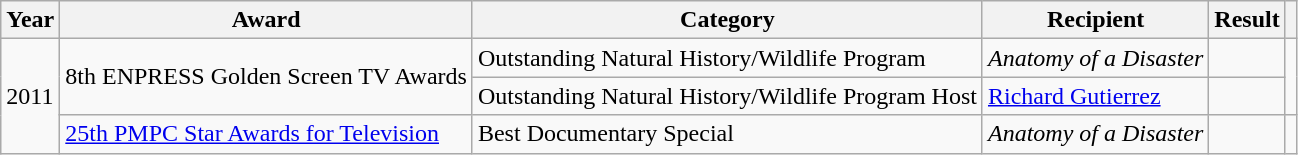<table class="wikitable">
<tr>
<th>Year</th>
<th>Award</th>
<th>Category</th>
<th>Recipient</th>
<th>Result</th>
<th></th>
</tr>
<tr>
<td rowspan=3>2011</td>
<td rowspan=2>8th ENPRESS Golden Screen TV Awards</td>
<td>Outstanding Natural History/Wildlife Program</td>
<td><em>Anatomy of a Disaster</em></td>
<td></td>
<td rowspan=2></td>
</tr>
<tr>
<td>Outstanding Natural History/Wildlife Program Host</td>
<td><a href='#'>Richard Gutierrez</a></td>
<td></td>
</tr>
<tr>
<td><a href='#'>25th PMPC Star Awards for Television</a></td>
<td>Best Documentary Special</td>
<td><em>Anatomy of a Disaster</em></td>
<td></td>
<td></td>
</tr>
</table>
